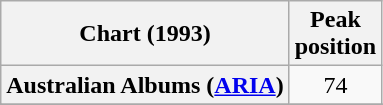<table class="wikitable plainrowheaders sortable">
<tr>
<th>Chart (1993)</th>
<th>Peak<br>position</th>
</tr>
<tr>
<th scope="row">Australian Albums (<a href='#'>ARIA</a>)</th>
<td align="center">74</td>
</tr>
<tr>
</tr>
<tr>
</tr>
<tr>
</tr>
<tr>
</tr>
</table>
